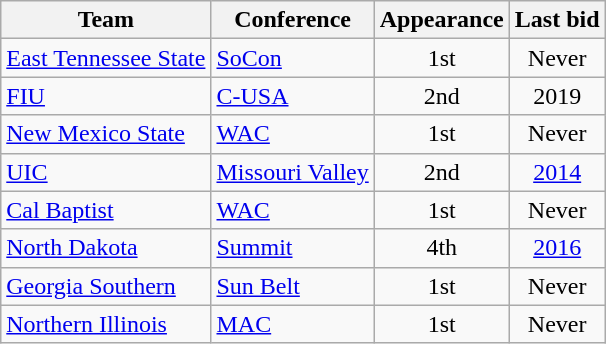<table class="wikitable sortable" style="text-align:center">
<tr>
<th>Team</th>
<th>Conference</th>
<th>Appearance</th>
<th>Last bid</th>
</tr>
<tr>
<td align=left><a href='#'>East Tennessee State</a></td>
<td align=left><a href='#'>SoCon</a></td>
<td>1st</td>
<td>Never</td>
</tr>
<tr>
<td align=left><a href='#'>FIU</a></td>
<td align=left><a href='#'>C-USA</a></td>
<td>2nd</td>
<td>2019</td>
</tr>
<tr>
<td align=left><a href='#'>New Mexico State</a></td>
<td align=left><a href='#'>WAC</a></td>
<td>1st</td>
<td>Never</td>
</tr>
<tr>
<td align=left><a href='#'>UIC</a></td>
<td align=left><a href='#'>Missouri Valley</a></td>
<td>2nd</td>
<td><a href='#'>2014</a></td>
</tr>
<tr>
<td align=left><a href='#'>Cal Baptist</a></td>
<td align=left><a href='#'>WAC</a></td>
<td>1st</td>
<td>Never</td>
</tr>
<tr>
<td align=left><a href='#'>North Dakota</a></td>
<td align=left><a href='#'>Summit</a></td>
<td>4th</td>
<td><a href='#'>2016</a></td>
</tr>
<tr>
<td align=left><a href='#'>Georgia Southern</a></td>
<td align=left><a href='#'>Sun Belt</a></td>
<td>1st</td>
<td>Never</td>
</tr>
<tr>
<td align=left><a href='#'>Northern Illinois</a></td>
<td align=left><a href='#'>MAC</a></td>
<td>1st</td>
<td>Never</td>
</tr>
</table>
